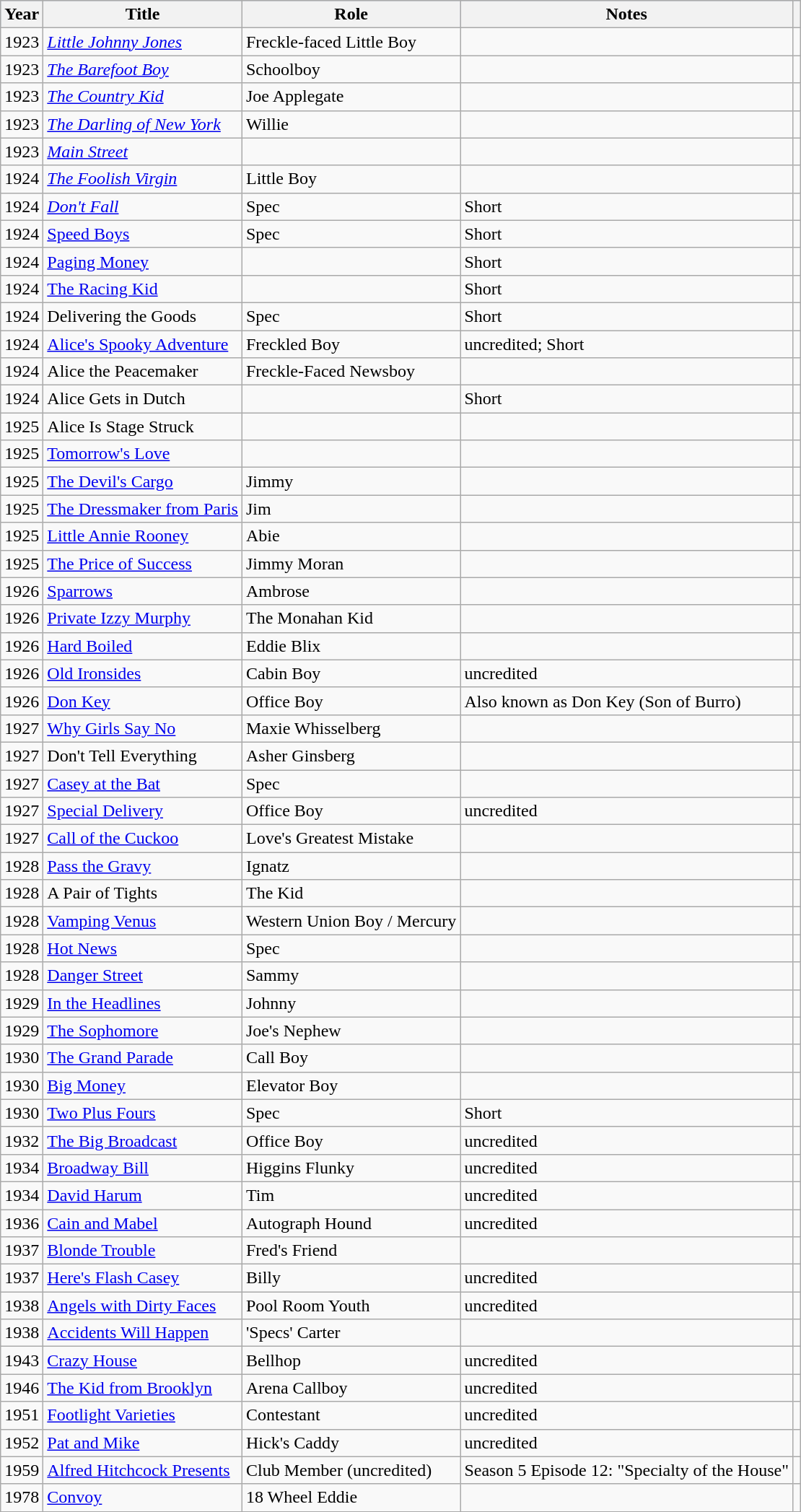<table class="wikitable sortable plainheaders">
<tr style="background:#b0c4de; text-align:center;">
<th scope="row" data-sort-type="number">Year</th>
<th scope="col">Title</th>
<th scope="col">Role</th>
<th scope="col" class="unsortable">Notes</th>
<th scope="col" class="unsortable"></th>
</tr>
<tr>
<td>1923</td>
<td><em><a href='#'>Little Johnny Jones</a></em></td>
<td>Freckle-faced Little Boy</td>
<td></td>
<td></td>
</tr>
<tr>
<td>1923</td>
<td><em><a href='#'>The Barefoot Boy</a></em></td>
<td>Schoolboy</td>
<td></td>
<td></td>
</tr>
<tr>
<td>1923</td>
<td><em><a href='#'>The Country Kid</a></em></td>
<td>Joe Applegate</td>
<td></td>
<td></td>
</tr>
<tr>
<td>1923</td>
<td><em><a href='#'>The Darling of New York</a></em></td>
<td>Willie</td>
<td></td>
<td></td>
</tr>
<tr>
<td>1923</td>
<td><em><a href='#'>Main Street</a></em></td>
<td></td>
<td></td>
<td></td>
</tr>
<tr>
<td>1924</td>
<td><em><a href='#'>The Foolish Virgin</a></em></td>
<td>Little Boy</td>
<td></td>
<td></td>
</tr>
<tr>
<td>1924</td>
<td><em><a href='#'>Don't Fall</a></td>
<td>Spec</td>
<td>Short</td>
<td></td>
</tr>
<tr>
<td>1924</td>
<td></em><a href='#'>Speed Boys</a><em></td>
<td>Spec</td>
<td>Short</td>
<td></td>
</tr>
<tr>
<td>1924</td>
<td></em><a href='#'>Paging Money</a><em></td>
<td></td>
<td>Short</td>
<td></td>
</tr>
<tr>
<td>1924</td>
<td></em><a href='#'>The Racing Kid</a><em></td>
<td></td>
<td>Short</td>
<td></td>
</tr>
<tr>
<td>1924</td>
<td></em>Delivering the Goods<em></td>
<td>Spec</td>
<td>Short</td>
<td></td>
</tr>
<tr>
<td>1924</td>
<td></em><a href='#'>Alice's Spooky Adventure</a><em></td>
<td>Freckled Boy</td>
<td>uncredited; Short</td>
<td></td>
</tr>
<tr>
<td>1924</td>
<td></em>Alice the Peacemaker<em></td>
<td>Freckle-Faced Newsboy</td>
<td></td>
<td></td>
</tr>
<tr>
<td>1924</td>
<td></em>Alice Gets in Dutch<em></td>
<td></td>
<td>Short</td>
<td></td>
</tr>
<tr>
<td>1925</td>
<td></em>Alice Is Stage Struck<em></td>
<td></td>
<td></td>
<td></td>
</tr>
<tr>
<td>1925</td>
<td></em><a href='#'>Tomorrow's Love</a><em></td>
<td></td>
<td></td>
<td></td>
</tr>
<tr>
<td>1925</td>
<td></em><a href='#'>The Devil's Cargo</a><em></td>
<td>Jimmy</td>
<td></td>
<td></td>
</tr>
<tr>
<td>1925</td>
<td></em><a href='#'>The Dressmaker from Paris</a><em></td>
<td>Jim</td>
<td></td>
<td></td>
</tr>
<tr>
<td>1925</td>
<td></em><a href='#'>Little Annie Rooney</a><em></td>
<td>Abie</td>
<td></td>
<td></td>
</tr>
<tr>
<td>1925</td>
<td></em><a href='#'>The Price of Success</a><em></td>
<td>Jimmy Moran</td>
<td></td>
<td></td>
</tr>
<tr>
<td>1926</td>
<td></em><a href='#'>Sparrows</a><em></td>
<td>Ambrose</td>
<td></td>
<td></td>
</tr>
<tr>
<td>1926</td>
<td></em><a href='#'>Private Izzy Murphy</a><em></td>
<td>The Monahan Kid</td>
<td></td>
<td></td>
</tr>
<tr>
<td>1926</td>
<td></em><a href='#'>Hard Boiled</a><em></td>
<td>Eddie Blix</td>
<td></td>
<td></td>
</tr>
<tr>
<td>1926</td>
<td></em><a href='#'>Old Ironsides</a><em></td>
<td>Cabin Boy</td>
<td>uncredited</td>
<td></td>
</tr>
<tr>
<td>1926</td>
<td></em><a href='#'>Don Key</a><em></td>
<td>Office Boy</td>
<td>Also known as </em>Don Key (Son of Burro)<em></td>
<td></td>
</tr>
<tr>
<td>1927</td>
<td></em><a href='#'>Why Girls Say No</a><em></td>
<td>Maxie Whisselberg</td>
<td></td>
<td></td>
</tr>
<tr>
<td>1927</td>
<td></em>Don't Tell Everything<em></td>
<td>Asher Ginsberg</td>
<td></td>
<td></td>
</tr>
<tr>
<td>1927</td>
<td></em><a href='#'>Casey at the Bat</a><em></td>
<td>Spec</td>
<td></td>
<td></td>
</tr>
<tr>
<td>1927</td>
<td></em><a href='#'>Special Delivery</a><em></td>
<td>Office Boy</td>
<td>uncredited</td>
<td></td>
</tr>
<tr>
<td>1927</td>
<td></em><a href='#'>Call of the Cuckoo</a><em></td>
<td>Love's Greatest Mistake</td>
<td></td>
<td></td>
</tr>
<tr>
<td>1928</td>
<td></em><a href='#'>Pass the Gravy</a><em></td>
<td>Ignatz</td>
<td></td>
<td></td>
</tr>
<tr>
<td>1928</td>
<td></em>A Pair of Tights<em></td>
<td>The Kid</td>
<td></td>
<td></td>
</tr>
<tr>
<td>1928</td>
<td></em><a href='#'>Vamping Venus</a><em></td>
<td>Western Union Boy / Mercury</td>
<td></td>
<td></td>
</tr>
<tr>
<td>1928</td>
<td></em><a href='#'>Hot News</a><em></td>
<td>Spec</td>
<td></td>
<td></td>
</tr>
<tr>
<td>1928</td>
<td></em><a href='#'>Danger Street</a><em></td>
<td>Sammy</td>
<td></td>
<td></td>
</tr>
<tr>
<td>1929</td>
<td></em><a href='#'>In the Headlines</a><em></td>
<td>Johnny</td>
<td></td>
<td></td>
</tr>
<tr>
<td>1929</td>
<td></em><a href='#'>The Sophomore</a><em></td>
<td>Joe's Nephew</td>
<td></td>
<td></td>
</tr>
<tr>
<td>1930</td>
<td></em><a href='#'>The Grand Parade</a><em></td>
<td>Call Boy</td>
<td></td>
<td></td>
</tr>
<tr>
<td>1930</td>
<td></em><a href='#'>Big Money</a><em></td>
<td>Elevator Boy</td>
<td></td>
<td></td>
</tr>
<tr>
<td>1930</td>
<td></em><a href='#'>Two Plus Fours</a><em></td>
<td>Spec</td>
<td>Short</td>
<td></td>
</tr>
<tr>
<td>1932</td>
<td></em><a href='#'>The Big Broadcast</a><em></td>
<td>Office Boy</td>
<td>uncredited</td>
<td></td>
</tr>
<tr>
<td>1934</td>
<td></em><a href='#'>Broadway Bill</a><em></td>
<td>Higgins Flunky</td>
<td>uncredited</td>
<td></td>
</tr>
<tr>
<td>1934</td>
<td></em><a href='#'>David Harum</a><em></td>
<td>Tim</td>
<td>uncredited</td>
<td></td>
</tr>
<tr>
<td>1936</td>
<td></em><a href='#'>Cain and Mabel</a><em></td>
<td>Autograph Hound</td>
<td>uncredited</td>
<td></td>
</tr>
<tr>
<td>1937</td>
<td></em><a href='#'>Blonde Trouble</a><em></td>
<td>Fred's Friend</td>
<td></td>
<td></td>
</tr>
<tr>
<td>1937</td>
<td></em><a href='#'>Here's Flash Casey</a><em></td>
<td>Billy</td>
<td>uncredited</td>
<td></td>
</tr>
<tr>
<td>1938</td>
<td></em><a href='#'>Angels with Dirty Faces</a><em></td>
<td>Pool Room Youth</td>
<td>uncredited</td>
<td></td>
</tr>
<tr>
<td>1938</td>
<td></em><a href='#'>Accidents Will Happen</a><em></td>
<td>'Specs' Carter</td>
<td></td>
<td></td>
</tr>
<tr>
<td>1943</td>
<td></em><a href='#'>Crazy House</a><em></td>
<td>Bellhop</td>
<td>uncredited</td>
<td></td>
</tr>
<tr>
<td>1946</td>
<td></em><a href='#'>The Kid from Brooklyn</a><em></td>
<td>Arena Callboy</td>
<td>uncredited</td>
<td></td>
</tr>
<tr>
<td>1951</td>
<td></em><a href='#'>Footlight Varieties</a><em></td>
<td>Contestant</td>
<td>uncredited</td>
<td></td>
</tr>
<tr>
<td>1952</td>
<td></em><a href='#'>Pat and Mike</a><em></td>
<td>Hick's Caddy</td>
<td>uncredited</td>
<td></td>
</tr>
<tr>
<td>1959</td>
<td></em><a href='#'>Alfred Hitchcock Presents</a><em></td>
<td>Club Member (uncredited)</td>
<td>Season 5 Episode 12: "Specialty of the House"</td>
</tr>
<tr>
<td>1978</td>
<td></em><a href='#'>Convoy</a><em></td>
<td>18 Wheel Eddie</td>
<td></td>
<td></td>
</tr>
</table>
